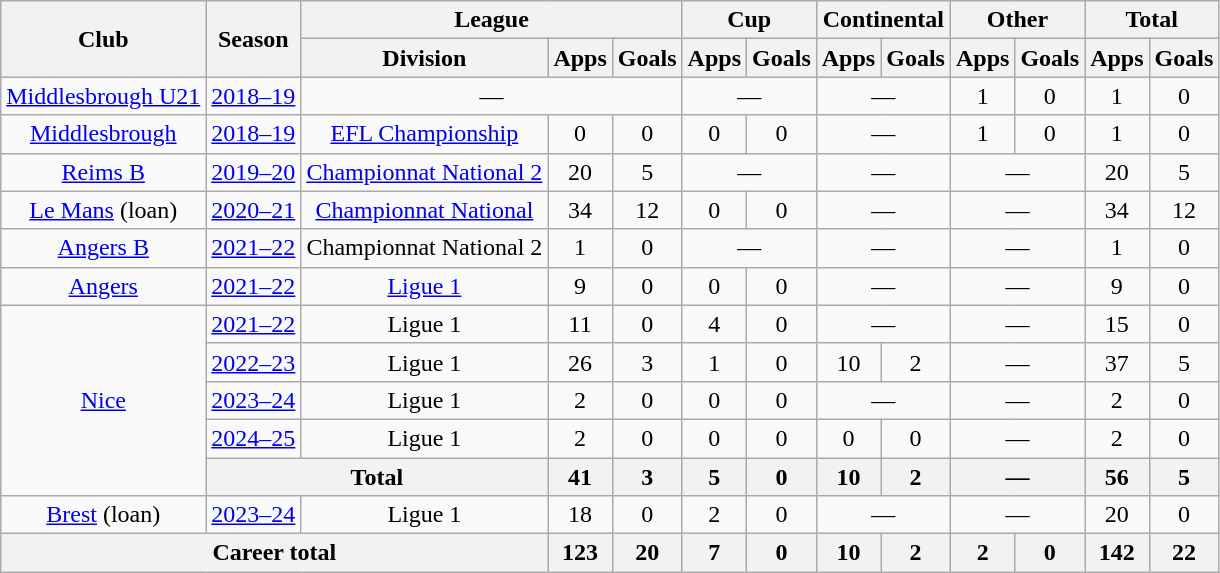<table class="wikitable" style="text-align:center">
<tr>
<th rowspan="2">Club</th>
<th rowspan="2">Season</th>
<th colspan="3">League</th>
<th colspan="2">Cup</th>
<th colspan="2">Continental</th>
<th colspan="2">Other</th>
<th colspan="2">Total</th>
</tr>
<tr>
<th>Division</th>
<th>Apps</th>
<th>Goals</th>
<th>Apps</th>
<th>Goals</th>
<th>Apps</th>
<th>Goals</th>
<th>Apps</th>
<th>Goals</th>
<th>Apps</th>
<th>Goals</th>
</tr>
<tr>
<td><a href='#'>Middlesbrough U21</a></td>
<td><a href='#'>2018–19</a></td>
<td colspan="3">—</td>
<td colspan="2">—</td>
<td colspan="2">—</td>
<td>1</td>
<td>0</td>
<td>1</td>
<td>0</td>
</tr>
<tr>
<td><a href='#'>Middlesbrough</a></td>
<td><a href='#'>2018–19</a></td>
<td><a href='#'>EFL Championship</a></td>
<td>0</td>
<td>0</td>
<td>0</td>
<td>0</td>
<td colspan="2">—</td>
<td>1</td>
<td>0</td>
<td>1</td>
<td>0</td>
</tr>
<tr>
<td><a href='#'>Reims B</a></td>
<td><a href='#'>2019–20</a></td>
<td><a href='#'>Championnat National 2</a></td>
<td>20</td>
<td>5</td>
<td colspan="2">—</td>
<td colspan="2">—</td>
<td colspan="2">—</td>
<td>20</td>
<td>5</td>
</tr>
<tr>
<td><a href='#'>Le Mans</a> (loan)</td>
<td><a href='#'>2020–21</a></td>
<td><a href='#'>Championnat National</a></td>
<td>34</td>
<td>12</td>
<td>0</td>
<td>0</td>
<td colspan="2">—</td>
<td colspan="2">—</td>
<td>34</td>
<td>12</td>
</tr>
<tr>
<td><a href='#'>Angers B</a></td>
<td><a href='#'>2021–22</a></td>
<td>Championnat National 2</td>
<td>1</td>
<td>0</td>
<td colspan="2">—</td>
<td colspan="2">—</td>
<td colspan="2">—</td>
<td>1</td>
<td>0</td>
</tr>
<tr>
<td><a href='#'>Angers</a></td>
<td><a href='#'>2021–22</a></td>
<td><a href='#'>Ligue 1</a></td>
<td>9</td>
<td>0</td>
<td>0</td>
<td>0</td>
<td colspan="2">—</td>
<td colspan="2">—</td>
<td>9</td>
<td>0</td>
</tr>
<tr>
<td rowspan="5"><a href='#'>Nice</a></td>
<td><a href='#'>2021–22</a></td>
<td>Ligue 1</td>
<td>11</td>
<td>0</td>
<td>4</td>
<td>0</td>
<td colspan="2">—</td>
<td colspan="2">—</td>
<td>15</td>
<td>0</td>
</tr>
<tr>
<td><a href='#'>2022–23</a></td>
<td>Ligue 1</td>
<td>26</td>
<td>3</td>
<td>1</td>
<td>0</td>
<td>10</td>
<td>2</td>
<td colspan="2">—</td>
<td>37</td>
<td>5</td>
</tr>
<tr>
<td><a href='#'>2023–24</a></td>
<td>Ligue 1</td>
<td>2</td>
<td>0</td>
<td>0</td>
<td>0</td>
<td colspan="2">—</td>
<td colspan="2">—</td>
<td>2</td>
<td>0</td>
</tr>
<tr>
<td><a href='#'>2024–25</a></td>
<td>Ligue 1</td>
<td>2</td>
<td>0</td>
<td>0</td>
<td>0</td>
<td>0</td>
<td>0</td>
<td colspan="2">—</td>
<td>2</td>
<td>0</td>
</tr>
<tr>
<th colspan="2">Total</th>
<th>41</th>
<th>3</th>
<th>5</th>
<th>0</th>
<th>10</th>
<th>2</th>
<th colspan="2">—</th>
<th>56</th>
<th>5</th>
</tr>
<tr>
<td><a href='#'>Brest</a> (loan)</td>
<td><a href='#'>2023–24</a></td>
<td>Ligue 1</td>
<td>18</td>
<td>0</td>
<td>2</td>
<td>0</td>
<td colspan="2">—</td>
<td colspan="2">—</td>
<td>20</td>
<td>0</td>
</tr>
<tr>
<th colspan="3">Career total</th>
<th>123</th>
<th>20</th>
<th>7</th>
<th>0</th>
<th>10</th>
<th>2</th>
<th>2</th>
<th>0</th>
<th>142</th>
<th>22</th>
</tr>
</table>
